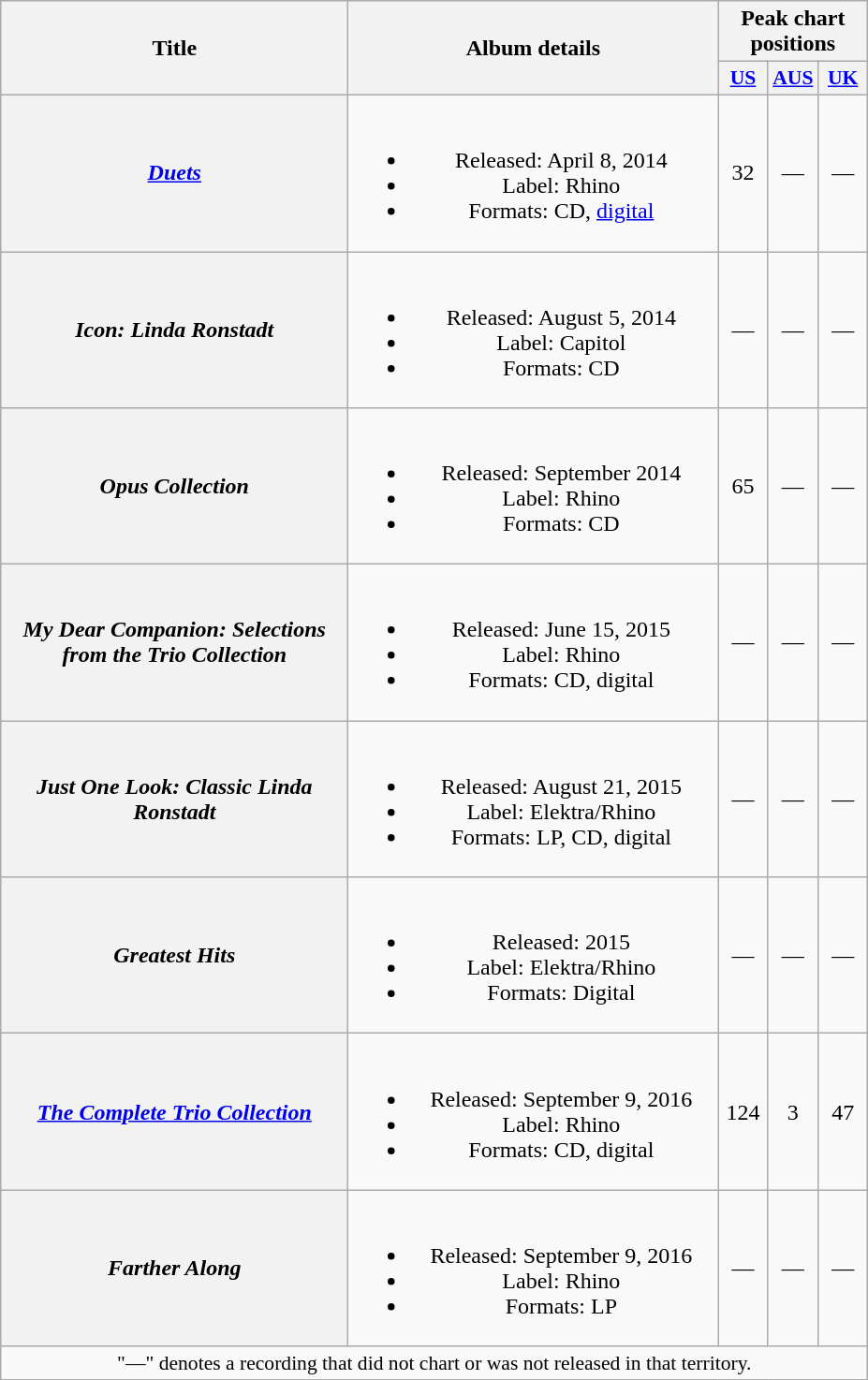<table class="wikitable plainrowheaders" style="text-align:center;" border="1">
<tr>
<th scope="col" rowspan="2" style="width:15em;">Title</th>
<th scope="col" rowspan="2" style="width:16em;">Album details</th>
<th scope="col" colspan="3">Peak chart positions</th>
</tr>
<tr>
<th scope="col" style="width:2em;font-size:90%;"><a href='#'>US</a><br></th>
<th scope="col" style="width:2em;font-size:90%;"><a href='#'>AUS</a><br></th>
<th scope="col" style="width:2em;font-size:90%;"><a href='#'>UK</a><br></th>
</tr>
<tr>
<th scope="row"><em><a href='#'>Duets</a></em></th>
<td><br><ul><li>Released: April 8, 2014</li><li>Label: Rhino</li><li>Formats: CD, <a href='#'>digital</a></li></ul></td>
<td>32</td>
<td>—</td>
<td>—</td>
</tr>
<tr>
<th scope="row"><em>Icon: Linda Ronstadt</em></th>
<td><br><ul><li>Released: August 5, 2014</li><li>Label: Capitol</li><li>Formats: CD</li></ul></td>
<td>—</td>
<td>—</td>
<td>—</td>
</tr>
<tr>
<th scope="row"><em>Opus Collection</em></th>
<td><br><ul><li>Released: September 2014</li><li>Label: Rhino</li><li>Formats: CD</li></ul></td>
<td>65</td>
<td>—</td>
<td>—</td>
</tr>
<tr>
<th scope="row"><em>My Dear Companion: Selections from the Trio Collection</em><br></th>
<td><br><ul><li>Released: June 15, 2015</li><li>Label: Rhino</li><li>Formats: CD, digital</li></ul></td>
<td>—</td>
<td>—</td>
<td>—</td>
</tr>
<tr>
<th scope="row"><em>Just One Look: Classic Linda Ronstadt</em></th>
<td><br><ul><li>Released: August 21, 2015</li><li>Label: Elektra/Rhino</li><li>Formats: LP, CD, digital</li></ul></td>
<td>—</td>
<td>—</td>
<td>—</td>
</tr>
<tr>
<th scope="row"><em>Greatest Hits</em></th>
<td><br><ul><li>Released: 2015</li><li>Label: Elektra/Rhino</li><li>Formats: Digital</li></ul></td>
<td>—</td>
<td>—</td>
<td>—</td>
</tr>
<tr>
<th scope="row"><em><a href='#'>The Complete Trio Collection</a></em><br></th>
<td><br><ul><li>Released: September 9, 2016</li><li>Label: Rhino</li><li>Formats: CD, digital</li></ul></td>
<td>124</td>
<td>3</td>
<td>47</td>
</tr>
<tr>
<th scope="row"><em>Farther Along</em><br></th>
<td><br><ul><li>Released: September 9, 2016</li><li>Label: Rhino</li><li>Formats: LP</li></ul></td>
<td>—</td>
<td>—</td>
<td>—</td>
</tr>
<tr>
<td colspan="5" style="font-size:90%">"—" denotes a recording that did not chart or was not released in that territory.</td>
</tr>
</table>
